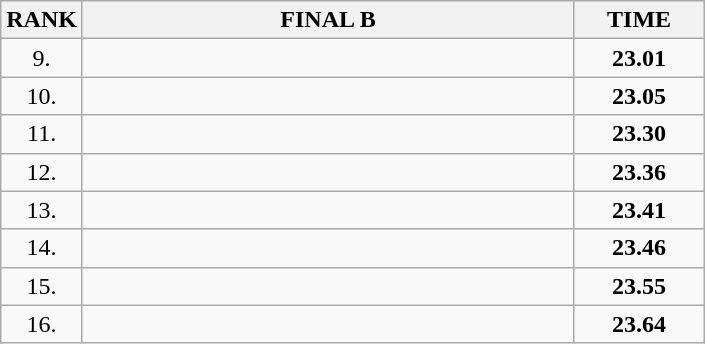<table class="wikitable">
<tr>
<th>RANK</th>
<th style="width: 20em">FINAL B</th>
<th style="width: 5em">TIME</th>
</tr>
<tr>
<td align="center">9.</td>
<td></td>
<td align="center"><strong>23.01</strong></td>
</tr>
<tr>
<td align="center">10.</td>
<td></td>
<td align="center"><strong>23.05</strong></td>
</tr>
<tr>
<td align="center">11.</td>
<td></td>
<td align="center"><strong>23.30</strong></td>
</tr>
<tr>
<td align="center">12.</td>
<td></td>
<td align="center"><strong>23.36</strong></td>
</tr>
<tr>
<td align="center">13.</td>
<td></td>
<td align="center"><strong>23.41</strong></td>
</tr>
<tr>
<td align="center">14.</td>
<td></td>
<td align="center"><strong>23.46</strong></td>
</tr>
<tr>
<td align="center">15.</td>
<td></td>
<td align="center"><strong>23.55</strong></td>
</tr>
<tr>
<td align="center">16.</td>
<td></td>
<td align="center"><strong>23.64</strong></td>
</tr>
</table>
